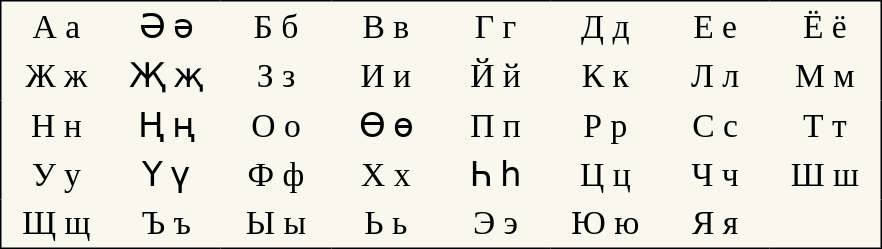<table style="font-size:1.4em; border-color:black; border-width:1px; border-style:solid; border-collapse:collapse; background-color:#F8F8EF">
<tr>
<td style="width:3em; text-align:center; padding: 3px;">А а</td>
<td style="width:3em; text-align:center; padding: 3px;">Ә ә</td>
<td style="width:3em; text-align:center; padding: 3px;">Б б</td>
<td style="width:3em; text-align:center; padding: 3px;">В в</td>
<td style="width:3em; text-align:center; padding: 3px;">Г г</td>
<td style="width:3em; text-align:center; padding: 3px;">Д д</td>
<td style="width:3em; text-align:center; padding: 3px;">Е е</td>
<td style="width:3em; text-align:center; padding: 3px;">Ё ё</td>
</tr>
<tr>
<td style="width:3em; text-align:center; padding: 3px;">Ж ж</td>
<td style="width:3em; text-align:center; padding: 3px;">Җ җ</td>
<td style="width:3em; text-align:center; padding: 3px;">З з</td>
<td style="width:3em; text-align:center; padding: 3px;">И и</td>
<td style="width:3em; text-align:center; padding: 3px;">Й й</td>
<td style="width:3em; text-align:center; padding: 3px;">К к</td>
<td style="width:3em; text-align:center; padding: 3px;">Л л</td>
<td style="width:3em; text-align:center; padding: 3px;">М м</td>
</tr>
<tr>
<td style="width:3em; text-align:center; padding: 3px;">Н н</td>
<td style="width:3em; text-align:center; padding: 3px;">Ң ң</td>
<td style="width:3em; text-align:center; padding: 3px;">О о</td>
<td style="width:3em; text-align:center; padding: 3px;">Ө ө</td>
<td style="width:3em; text-align:center; padding: 3px;">П п</td>
<td style="width:3em; text-align:center; padding: 3px;">Р р</td>
<td style="width:3em; text-align:center; padding: 3px;">С с</td>
<td style="width:3em; text-align:center; padding: 3px;">Т т</td>
</tr>
<tr>
<td style="width:3em; text-align:center; padding: 3px;">У у</td>
<td style="width:3em; text-align:center; padding: 3px;">Ү ү</td>
<td style="width:3em; text-align:center; padding: 3px;">Ф ф</td>
<td style="width:3em; text-align:center; padding: 3px;">Х х</td>
<td style="width:3em; text-align:center; padding: 3px;">Һ һ</td>
<td style="width:3em; text-align:center; padding: 3px;">Ц ц</td>
<td style="width:3em; text-align:center; padding: 3px;">Ч ч</td>
<td style="width:3em; text-align:center; padding: 3px;">Ш ш</td>
</tr>
<tr>
<td style="width:3em; text-align:center; padding: 3px;">Щ щ</td>
<td style="width:3em; text-align:center; padding: 3px;">Ъ ъ</td>
<td style="width:3em; text-align:center; padding: 3px;">Ы ы</td>
<td style="width:3em; text-align:center; padding: 3px;">Ь ь</td>
<td style="width:3em; text-align:center; padding: 3px;">Э э</td>
<td style="width:3em; text-align:center; padding: 3px;">Ю ю</td>
<td style="width:3em; text-align:center; padding: 3px;">Я я</td>
<td></td>
</tr>
</table>
